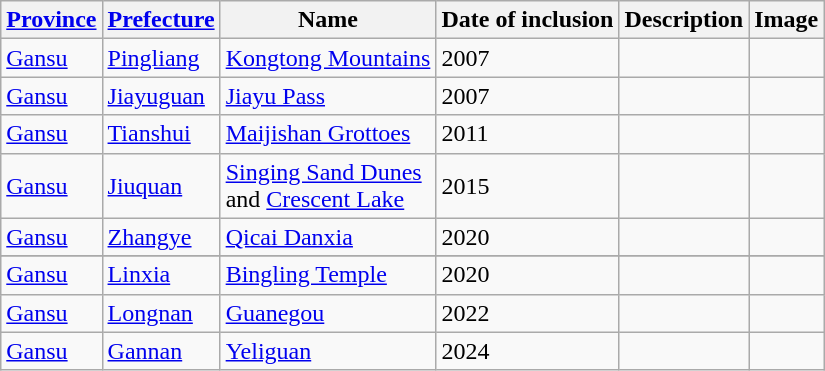<table class="wikitable sortable" style="text-align:left;">
<tr>
<th scope="col"><a href='#'>Province</a></th>
<th scope="col"><a href='#'>Prefecture</a></th>
<th scope="col">Name</th>
<th scope="col">Date of inclusion</th>
<th scope="col">Description</th>
<th scope="col">Image</th>
</tr>
<tr>
<td><a href='#'>Gansu</a></td>
<td><a href='#'>Pingliang</a></td>
<td><a href='#'>Kongtong Mountains</a></td>
<td>2007</td>
<td></td>
<td></td>
</tr>
<tr>
<td><a href='#'>Gansu</a></td>
<td><a href='#'>Jiayuguan</a></td>
<td><a href='#'>Jiayu Pass</a></td>
<td>2007</td>
<td></td>
<td></td>
</tr>
<tr>
<td><a href='#'>Gansu</a></td>
<td><a href='#'>Tianshui</a></td>
<td><a href='#'>Maijishan Grottoes</a></td>
<td>2011</td>
<td></td>
<td></td>
</tr>
<tr>
<td><a href='#'>Gansu</a></td>
<td><a href='#'>Jiuquan</a></td>
<td><a href='#'>Singing Sand Dunes</a><br>and <a href='#'>Crescent Lake</a></td>
<td>2015</td>
<td></td>
<td></td>
</tr>
<tr>
<td><a href='#'>Gansu</a></td>
<td><a href='#'>Zhangye</a></td>
<td><a href='#'>Qicai Danxia</a></td>
<td>2020</td>
<td></td>
<td></td>
</tr>
<tr>
</tr>
<tr>
<td><a href='#'>Gansu</a></td>
<td><a href='#'>Linxia</a></td>
<td><a href='#'>Bingling Temple</a></td>
<td>2020</td>
<td></td>
<td></td>
</tr>
<tr>
<td><a href='#'>Gansu</a></td>
<td><a href='#'>Longnan</a></td>
<td><a href='#'>Guanegou</a></td>
<td>2022</td>
<td></td>
<td></td>
</tr>
<tr>
<td><a href='#'>Gansu</a></td>
<td><a href='#'>Gannan</a></td>
<td><a href='#'>Yeliguan</a></td>
<td>2024</td>
<td></td>
<td></td>
</tr>
</table>
